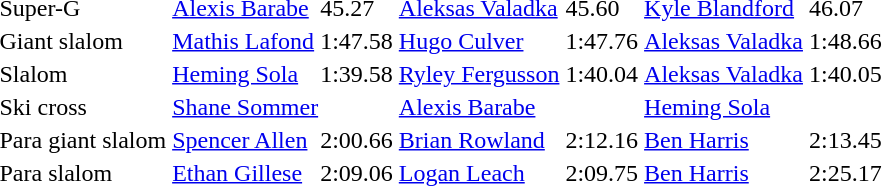<table>
<tr>
<td>Super-G</td>
<td><a href='#'>Alexis Barabe</a><br></td>
<td>45.27</td>
<td><a href='#'>Aleksas Valadka</a><br></td>
<td>45.60</td>
<td><a href='#'>Kyle Blandford</a><br></td>
<td>46.07</td>
</tr>
<tr>
<td>Giant slalom</td>
<td><a href='#'>Mathis Lafond</a><br></td>
<td>1:47.58</td>
<td><a href='#'>Hugo Culver</a><br></td>
<td>1:47.76</td>
<td><a href='#'>Aleksas Valadka</a><br></td>
<td>1:48.66</td>
</tr>
<tr>
<td>Slalom</td>
<td><a href='#'>Heming Sola</a><br></td>
<td>1:39.58</td>
<td><a href='#'>Ryley Fergusson</a><br></td>
<td>1:40.04</td>
<td><a href='#'>Aleksas Valadka</a><br></td>
<td>1:40.05</td>
</tr>
<tr>
<td>Ski cross</td>
<td colspan=2><a href='#'>Shane Sommer</a><br></td>
<td colspan=2><a href='#'>Alexis Barabe</a><br></td>
<td colspan=2><a href='#'>Heming Sola</a><br></td>
</tr>
<tr>
<td>Para giant slalom</td>
<td><a href='#'>Spencer Allen</a><br></td>
<td>2:00.66</td>
<td><a href='#'>Brian Rowland</a><br></td>
<td>2:12.16</td>
<td><a href='#'>Ben Harris</a><br></td>
<td>2:13.45</td>
</tr>
<tr>
<td>Para slalom</td>
<td><a href='#'>Ethan Gillese</a><br></td>
<td>2:09.06</td>
<td><a href='#'>Logan Leach</a><br></td>
<td>2:09.75</td>
<td><a href='#'>Ben Harris</a><br></td>
<td>2:25.17</td>
</tr>
</table>
